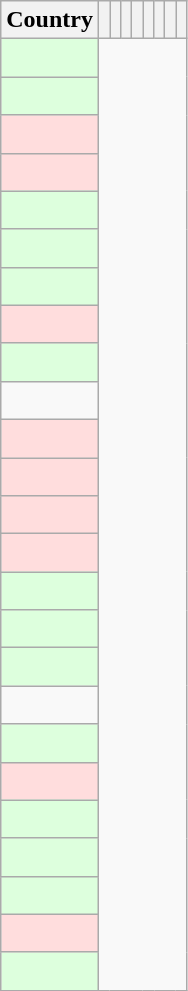<table class="wikitable sortable sticky-header sort-under" style="text-align:center">
<tr>
<th>Country</th>
<th></th>
<th></th>
<th></th>
<th></th>
<th></th>
<th></th>
<th></th>
<th></th>
</tr>
<tr>
<td style="background:#DFD;" align=left><br></td>
</tr>
<tr>
<td style="background:#DFD;" align=left><br></td>
</tr>
<tr>
<td style="background:#FDD;" align=left><br></td>
</tr>
<tr>
<td style="background:#FDD;" align=left><br></td>
</tr>
<tr>
<td style="background:#DFD;" align=left><br></td>
</tr>
<tr>
<td style="background:#DFD;" align=left><br></td>
</tr>
<tr>
<td style="background:#DFD;" align=left><br></td>
</tr>
<tr>
<td style="background:#FDD;" align=left><br></td>
</tr>
<tr>
<td style="background:#DFD;" align=left><br></td>
</tr>
<tr>
<td align=left><br></td>
</tr>
<tr>
<td style="background:#FDD;" align=left><br></td>
</tr>
<tr>
<td style="background:#FDD;" align=left><br></td>
</tr>
<tr>
<td style="background:#FDD;" align=left><br></td>
</tr>
<tr>
<td style="background:#FDD;" align=left><br></td>
</tr>
<tr>
<td style="background:#DFD;" align=left><br></td>
</tr>
<tr>
<td style="background:#DFD;" align=left><br></td>
</tr>
<tr>
<td style="background:#DFD;" align=left><br></td>
</tr>
<tr>
<td align=left><br></td>
</tr>
<tr>
<td style="background:#DFD;" align=left><br></td>
</tr>
<tr>
<td style="background:#FDD;" align=left><br></td>
</tr>
<tr>
<td style="background:#DFD;" align=left><br></td>
</tr>
<tr>
<td style="background:#DFD;" align=left><br></td>
</tr>
<tr>
<td style="background:#DFD;" align=left><br></td>
</tr>
<tr>
<td style="background:#FDD;" align=left><br></td>
</tr>
<tr>
<td style="background:#DFD;" align=left><br></td>
</tr>
<tr>
</tr>
</table>
